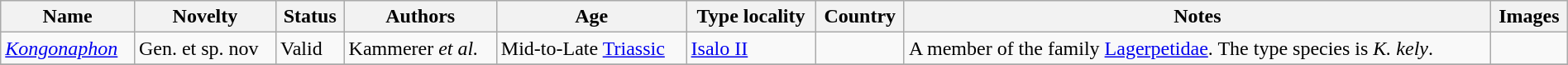<table class="wikitable sortable" align="center" width="100%">
<tr>
<th>Name</th>
<th>Novelty</th>
<th>Status</th>
<th>Authors</th>
<th>Age</th>
<th>Type locality</th>
<th>Country</th>
<th>Notes</th>
<th>Images</th>
</tr>
<tr>
<td><em><a href='#'>Kongonaphon</a></em></td>
<td>Gen. et sp. nov</td>
<td>Valid</td>
<td>Kammerer <em>et al.</em></td>
<td>Mid-to-Late <a href='#'>Triassic</a></td>
<td><a href='#'>Isalo II</a></td>
<td></td>
<td>A member of the family <a href='#'>Lagerpetidae</a>. The type species is <em>K. kely</em>.</td>
<td></td>
</tr>
<tr>
</tr>
</table>
